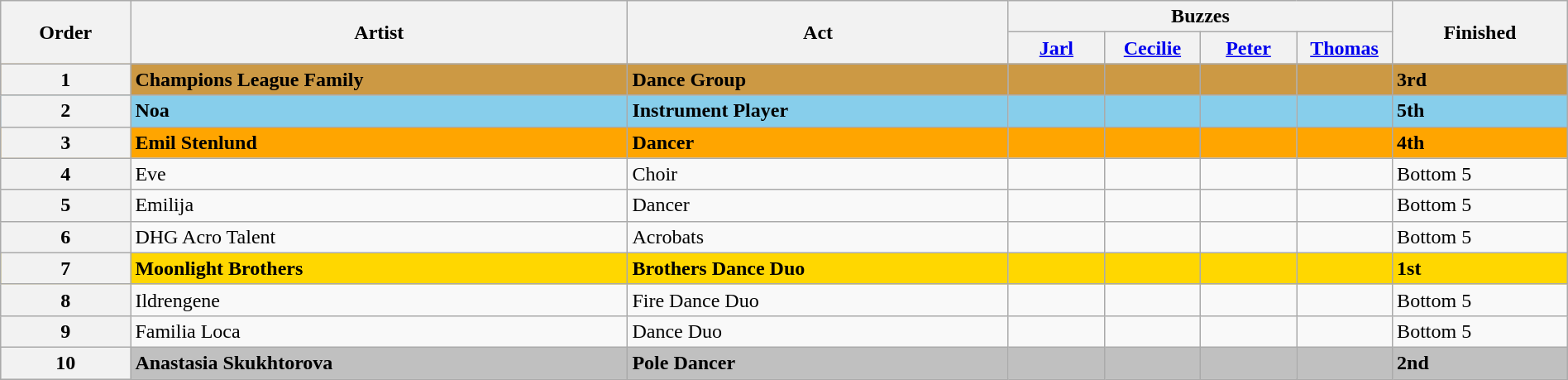<table class="wikitable sortable" width="100%">
<tr>
<th rowspan="2">Order</th>
<th rowspan="2" class="unsortable">Artist</th>
<th rowspan="2" class="unsortable">Act</th>
<th colspan="4" class="unsortable">Buzzes</th>
<th rowspan="2">Finished</th>
</tr>
<tr>
<th width="70"><a href='#'>Jarl</a></th>
<th width="70"><a href='#'>Cecilie</a></th>
<th width="70"><a href='#'>Peter</a></th>
<th width="70"><a href='#'>Thomas</a></th>
</tr>
<tr style="background:#c94;">
<th>1</th>
<td><strong>Champions League Family</strong></td>
<td><strong>Dance Group</strong></td>
<td></td>
<td></td>
<td></td>
<td></td>
<td><strong>3rd</strong></td>
</tr>
<tr style="background:skyblue;">
<th>2</th>
<td><strong>Noa</strong></td>
<td><strong>Instrument Player</strong></td>
<td></td>
<td></td>
<td></td>
<td></td>
<td><strong>5th</strong></td>
</tr>
<tr style="background:orange;">
<th>3</th>
<td><strong>Emil Stenlund</strong></td>
<td><strong>Dancer</strong></td>
<td></td>
<td></td>
<td></td>
<td></td>
<td><strong>4th</strong></td>
</tr>
<tr>
<th>4</th>
<td>Eve</td>
<td>Choir</td>
<td></td>
<td></td>
<td></td>
<td></td>
<td>Bottom 5</td>
</tr>
<tr>
<th>5</th>
<td>Emilija</td>
<td>Dancer</td>
<td></td>
<td></td>
<td></td>
<td></td>
<td>Bottom 5</td>
</tr>
<tr>
<th>6</th>
<td>DHG Acro Talent</td>
<td>Acrobats</td>
<td></td>
<td></td>
<td></td>
<td></td>
<td>Bottom 5</td>
</tr>
<tr style="background:Gold;">
<th>7</th>
<td><strong>Moonlight Brothers</strong></td>
<td><strong>Brothers Dance Duo</strong></td>
<td></td>
<td></td>
<td></td>
<td></td>
<td><strong>1st</strong></td>
</tr>
<tr>
<th>8</th>
<td>Ildrengene</td>
<td>Fire Dance Duo</td>
<td></td>
<td></td>
<td></td>
<td></td>
<td>Bottom 5</td>
</tr>
<tr>
<th>9</th>
<td>Familia Loca</td>
<td>Dance Duo</td>
<td></td>
<td></td>
<td></td>
<td></td>
<td>Bottom 5</td>
</tr>
<tr style="background:silver;">
<th>10</th>
<td><strong>Anastasia Skukhtorova</strong></td>
<td><strong>Pole Dancer</strong></td>
<td></td>
<td></td>
<td></td>
<td></td>
<td><strong>2nd</strong></td>
</tr>
</table>
